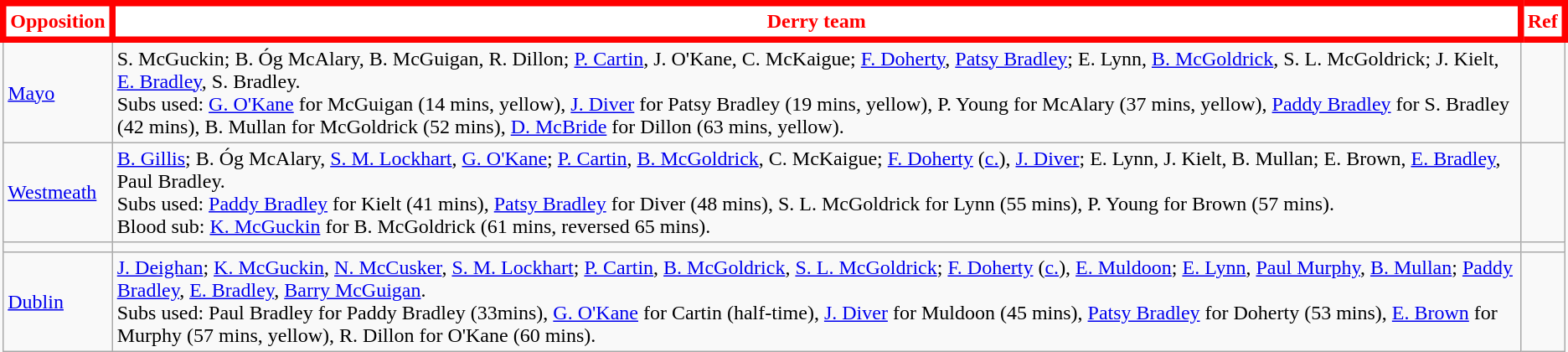<table class="wikitable collapsible collapsed">
<tr>
<th style="background:white; color:red; border:5px solid red">Opposition</th>
<th style="background:white; color:red; border:5px solid red">Derry team</th>
<th style="background:white; color:red; border:5px solid red">Ref</th>
</tr>
<tr>
<td><a href='#'>Mayo</a></td>
<td>S. McGuckin; B. Óg McAlary, B. McGuigan, R. Dillon; <a href='#'>P. Cartin</a>, J. O'Kane, C. McKaigue; <a href='#'>F. Doherty</a>, <a href='#'>Patsy Bradley</a>; E. Lynn, <a href='#'>B. McGoldrick</a>, S. L. McGoldrick; J. Kielt, <a href='#'>E. Bradley</a>, S. Bradley.<br>Subs used: <a href='#'>G. O'Kane</a> for McGuigan (14 mins, yellow), <a href='#'>J. Diver</a> for Patsy Bradley (19 mins, yellow), P. Young for McAlary (37 mins, yellow), <a href='#'>Paddy Bradley</a> for S. Bradley (42 mins), B. Mullan for McGoldrick (52 mins), <a href='#'>D. McBride</a> for Dillon (63 mins, yellow).</td>
<td></td>
</tr>
<tr>
<td><a href='#'>Westmeath</a></td>
<td><a href='#'>B. Gillis</a>; B. Óg McAlary, <a href='#'>S. M. Lockhart</a>, <a href='#'>G. O'Kane</a>; <a href='#'>P. Cartin</a>, <a href='#'>B. McGoldrick</a>, C. McKaigue; <a href='#'>F. Doherty</a> (<a href='#'>c.</a>), <a href='#'>J. Diver</a>; E. Lynn, J. Kielt, B. Mullan; E. Brown, <a href='#'>E. Bradley</a>, Paul Bradley.<br>Subs used: <a href='#'>Paddy Bradley</a> for Kielt (41 mins), <a href='#'>Patsy Bradley</a> for Diver (48 mins), S. L. McGoldrick for Lynn (55 mins), P. Young for Brown (57 mins).<br>Blood sub: <a href='#'>K. McGuckin</a> for B. McGoldrick (61 mins, reversed 65 mins).</td>
<td></td>
</tr>
<tr>
<td></td>
<td></td>
<td></td>
</tr>
<tr>
<td><a href='#'>Dublin</a></td>
<td><a href='#'>J. Deighan</a>; <a href='#'>K. McGuckin</a>, <a href='#'>N. McCusker</a>, <a href='#'>S. M. Lockhart</a>; <a href='#'>P. Cartin</a>, <a href='#'>B. McGoldrick</a>, <a href='#'>S. L. McGoldrick</a>; <a href='#'>F. Doherty</a> (<a href='#'>c.</a>), <a href='#'>E. Muldoon</a>; <a href='#'>E. Lynn</a>, <a href='#'>Paul Murphy</a>, <a href='#'>B. Mullan</a>; <a href='#'>Paddy Bradley</a>, <a href='#'>E. Bradley</a>, <a href='#'>Barry McGuigan</a>.<br>Subs used: Paul Bradley for Paddy Bradley (33mins), <a href='#'>G. O'Kane</a> for Cartin (half-time), <a href='#'>J. Diver</a> for Muldoon (45 mins), <a href='#'>Patsy Bradley</a> for Doherty (53 mins), <a href='#'>E. Brown</a> for Murphy (57 mins, yellow), R. Dillon for O'Kane (60 mins).</td>
<td></td>
</tr>
</table>
